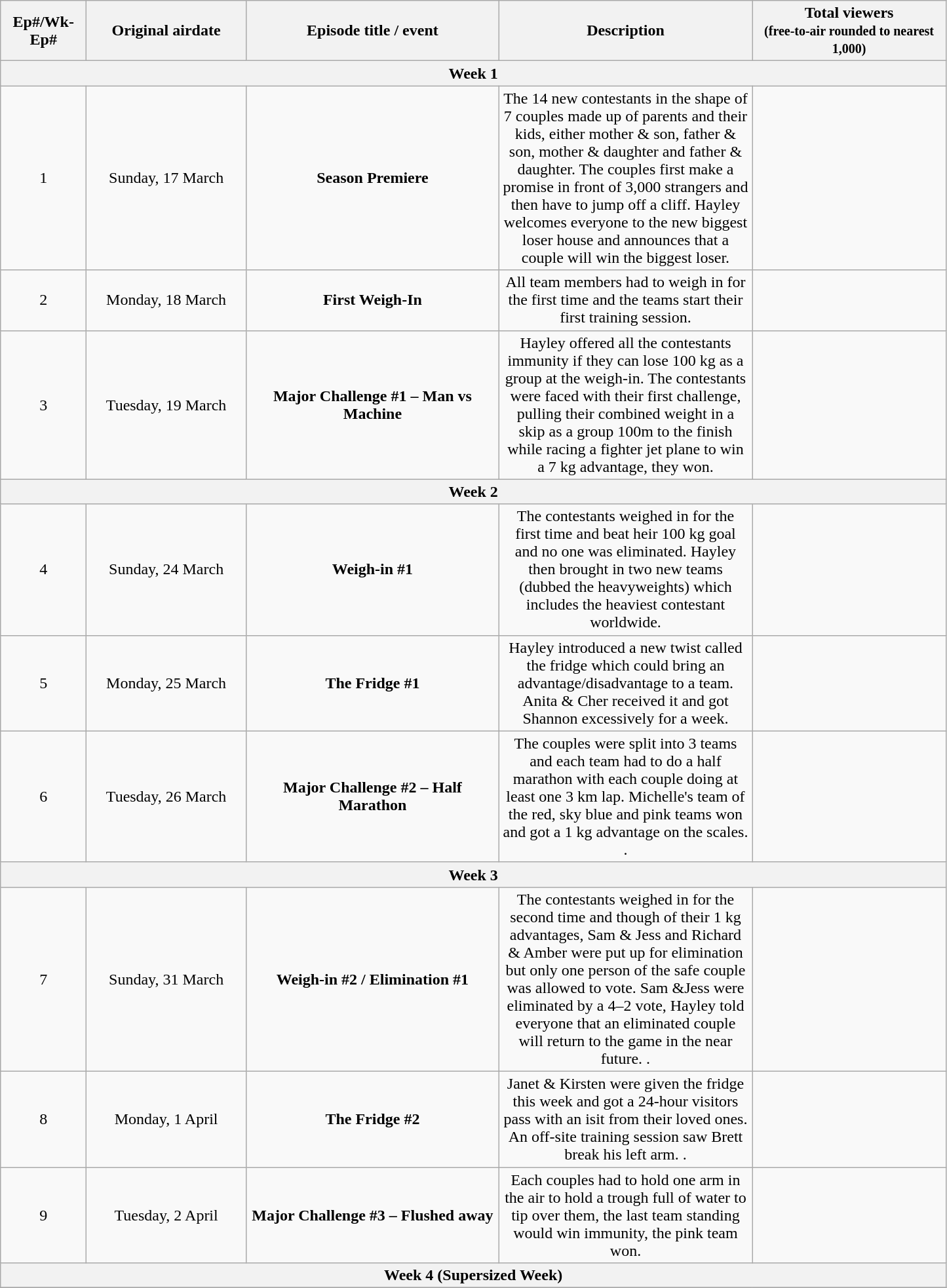<table class="wikitable" style="text-align:center;">
<tr>
<th style="background-color:94 00 D3; width:80px">Ep#/Wk-Ep#</th>
<th style="background-color:94 00 D3; width:155px">Original airdate</th>
<th style="background-color:94 00 D3; width:250px">Episode title / event</th>
<th style="background-color:94 00 D3; width:250px">Description</th>
<th style="background-color:94 00 D3; width:190px">Total viewers<br><small>(free-to-air rounded to nearest 1,000)</small></th>
</tr>
<tr>
<th colspan=5 style="background-color:94 00 D3">Week 1</th>
</tr>
<tr>
<td height="10">1</td>
<td>Sunday, 17 March</td>
<td><strong>Season Premiere</strong></td>
<td>The 14 new contestants in the shape of 7 couples made up of parents and their kids, either mother & son, father & son, mother & daughter and father & daughter. The couples first make a promise in front of 3,000 strangers and then have to jump off a cliff. Hayley welcomes everyone to the new biggest loser house and announces that a couple will win the biggest loser.</td>
<td></td>
</tr>
<tr>
<td height="10">2</td>
<td>Monday, 18 March</td>
<td><strong>First Weigh-In</strong></td>
<td>All team members had to weigh in for the first time and the teams start their first training session.</td>
<td></td>
</tr>
<tr>
<td height="10">3</td>
<td>Tuesday, 19 March</td>
<td><strong>Major Challenge #1 – Man vs Machine<br></strong></td>
<td>Hayley offered all the contestants immunity if they can lose 100 kg as a group at the weigh-in. The contestants were faced with their first challenge, pulling their combined weight in a skip as a group 100m to the finish while racing a fighter jet plane to win a 7 kg advantage, they won.</td>
<td></td>
</tr>
<tr>
<th colspan=5 style="background-color:94 00 D3">Week 2</th>
</tr>
<tr>
<td height="10">4</td>
<td>Sunday, 24 March</td>
<td><strong>Weigh-in #1</strong></td>
<td>The contestants weighed in for the first time and beat heir 100 kg goal and no one was eliminated. Hayley then brought in two new teams (dubbed the heavyweights) which includes the heaviest contestant worldwide.</td>
<td></td>
</tr>
<tr>
<td height="10">5</td>
<td>Monday, 25 March</td>
<td><strong>The Fridge #1</strong></td>
<td>Hayley introduced a new twist called the fridge which could bring an advantage/disadvantage to a team. Anita & Cher received it and got Shannon excessively for a week.</td>
<td></td>
</tr>
<tr>
<td height="10">6</td>
<td>Tuesday, 26 March</td>
<td><strong>Major Challenge #2 – Half Marathon<br></strong></td>
<td>The couples were split into 3 teams and each team had to do a half marathon with each couple doing at least one 3 km lap. Michelle's team of the red, sky blue and pink teams won and got a 1 kg advantage on the scales. .</td>
<td></td>
</tr>
<tr>
<th colspan=5 style="background-color:94 00 D3">Week 3</th>
</tr>
<tr>
<td height="10">7</td>
<td>Sunday, 31 March</td>
<td><strong>Weigh-in #2 / Elimination #1</strong></td>
<td>The contestants weighed in for the second time and though of their 1 kg advantages, Sam & Jess and Richard & Amber were put up for elimination but only one person of the safe couple was allowed to vote. Sam &Jess were eliminated by a 4–2 vote, Hayley told everyone that an eliminated couple will return to the game in the near future. .</td>
<td></td>
</tr>
<tr>
<td height="10">8</td>
<td>Monday, 1 April</td>
<td><strong>The Fridge #2</strong></td>
<td>Janet & Kirsten were given the fridge this week and got a 24-hour visitors pass with an isit from their loved ones. An off-site training session saw Brett break his left arm. .</td>
<td></td>
</tr>
<tr>
<td height="10">9</td>
<td>Tuesday, 2 April</td>
<td><strong>Major Challenge #3 – Flushed away<br></strong></td>
<td>Each couples had to hold one arm in the air to hold a trough full of water to tip over them, the last team standing would win immunity, the pink team won.</td>
<td></td>
</tr>
<tr>
<th colspan=5 style="background-color:94 00 D3">Week 4 (Supersized Week)</th>
</tr>
<tr>
</tr>
</table>
